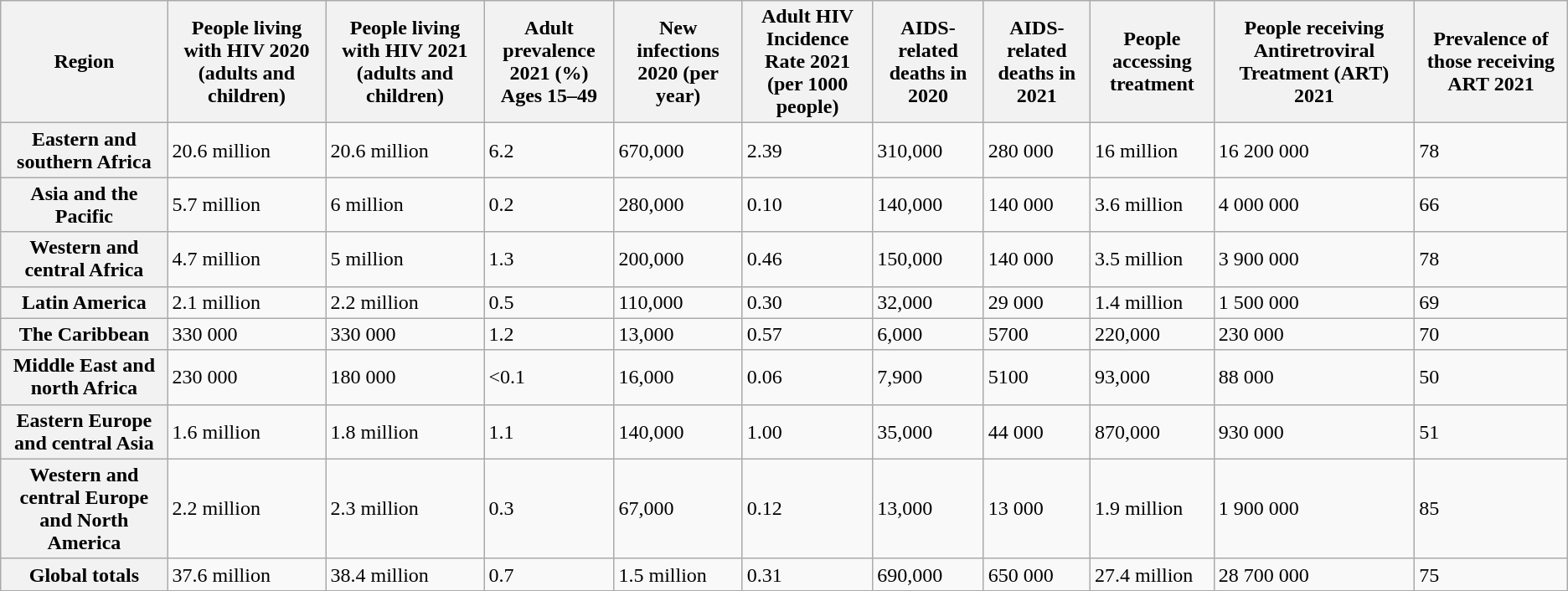<table class="wikitable">
<tr>
<th>Region</th>
<th>People living with HIV 2020 (adults and children)</th>
<th>People living with HIV 2021 (adults and children)</th>
<th>Adult prevalence 2021 (%)<br>Ages 15–49</th>
<th>New infections 2020 (per year)</th>
<th>Adult HIV Incidence Rate 2021<br>(per 1000 people)</th>
<th>AIDS-related deaths in 2020</th>
<th>AIDS-related deaths in 2021</th>
<th>People accessing treatment</th>
<th>People receiving Antiretroviral Treatment (ART) 2021</th>
<th>Prevalence of those receiving ART 2021</th>
</tr>
<tr>
<th>Eastern and southern Africa</th>
<td>20.6 million</td>
<td>20.6 million</td>
<td>6.2</td>
<td>670,000</td>
<td>2.39</td>
<td>310,000</td>
<td>280 000</td>
<td>16 million</td>
<td>16 200 000</td>
<td>78</td>
</tr>
<tr>
<th>Asia and the Pacific</th>
<td>5.7 million</td>
<td>6 million</td>
<td>0.2</td>
<td>280,000</td>
<td>0.10</td>
<td>140,000</td>
<td>140 000</td>
<td>3.6 million</td>
<td>4 000 000</td>
<td>66</td>
</tr>
<tr>
<th>Western and central Africa</th>
<td>4.7 million</td>
<td>5 million</td>
<td>1.3</td>
<td>200,000</td>
<td>0.46</td>
<td>150,000</td>
<td>140 000</td>
<td>3.5 million</td>
<td>3 900 000</td>
<td>78</td>
</tr>
<tr>
<th>Latin America</th>
<td>2.1 million</td>
<td>2.2 million</td>
<td>0.5</td>
<td>110,000</td>
<td>0.30</td>
<td>32,000</td>
<td>29 000</td>
<td>1.4 million</td>
<td>1 500 000</td>
<td>69</td>
</tr>
<tr>
<th>The Caribbean</th>
<td>330 000</td>
<td>330 000</td>
<td>1.2</td>
<td>13,000</td>
<td>0.57</td>
<td>6,000</td>
<td>5700</td>
<td>220,000</td>
<td>230 000</td>
<td>70</td>
</tr>
<tr>
<th>Middle East and north Africa</th>
<td>230 000</td>
<td>180 000</td>
<td><0.1</td>
<td>16,000</td>
<td>0.06</td>
<td>7,900</td>
<td>5100</td>
<td>93,000</td>
<td>88 000</td>
<td>50</td>
</tr>
<tr>
<th>Eastern Europe and central Asia</th>
<td>1.6 million</td>
<td>1.8 million</td>
<td>1.1</td>
<td>140,000</td>
<td>1.00</td>
<td>35,000</td>
<td>44 000</td>
<td>870,000</td>
<td>930 000</td>
<td>51</td>
</tr>
<tr>
<th>Western and central Europe and North America</th>
<td>2.2 million</td>
<td>2.3 million</td>
<td>0.3</td>
<td>67,000</td>
<td>0.12</td>
<td>13,000</td>
<td>13 000</td>
<td>1.9 million</td>
<td>1 900 000</td>
<td>85</td>
</tr>
<tr>
<th>Global totals</th>
<td>37.6 million</td>
<td>38.4 million</td>
<td>0.7</td>
<td>1.5 million</td>
<td>0.31</td>
<td>690,000</td>
<td>650 000</td>
<td>27.4 million</td>
<td>28 700 000</td>
<td>75</td>
</tr>
</table>
